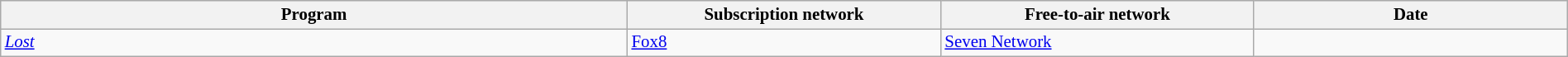<table class="wikitable sortable" width="100%" style="font-size:87%;">
<tr bgcolor="#efefef">
<th width=40%>Program</th>
<th width=20%>Subscription network</th>
<th width=20%>Free-to-air network</th>
<th width=20%>Date</th>
</tr>
<tr>
<td> <em><a href='#'>Lost</a></em></td>
<td><a href='#'>Fox8</a></td>
<td><a href='#'>Seven Network</a></td>
<td></td>
</tr>
</table>
